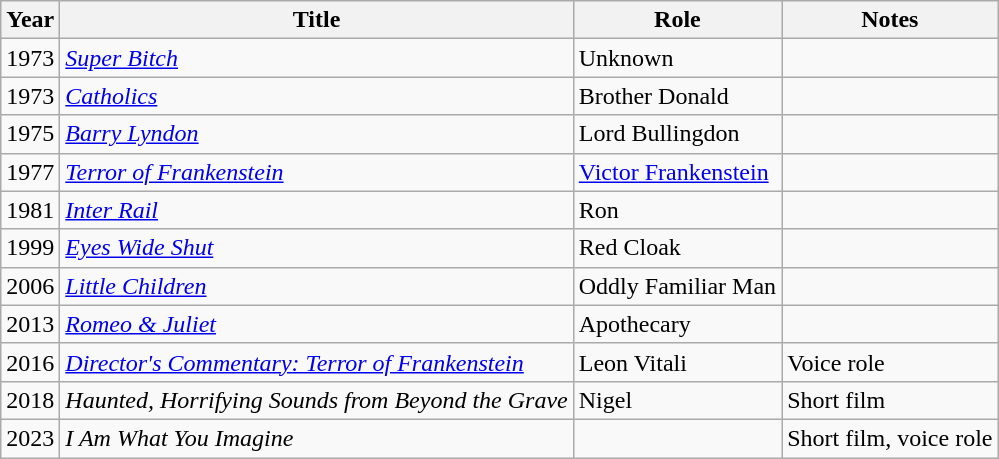<table class="wikitable">
<tr>
<th>Year</th>
<th>Title</th>
<th>Role</th>
<th>Notes</th>
</tr>
<tr>
<td>1973</td>
<td><em><a href='#'>Super Bitch</a></em></td>
<td>Unknown</td>
<td></td>
</tr>
<tr>
<td>1973</td>
<td><em><a href='#'>Catholics</a></em></td>
<td>Brother Donald</td>
<td></td>
</tr>
<tr>
<td>1975</td>
<td><em><a href='#'>Barry Lyndon</a></em></td>
<td>Lord Bullingdon</td>
<td></td>
</tr>
<tr>
<td>1977</td>
<td><em><a href='#'>Terror of Frankenstein</a></em></td>
<td><a href='#'>Victor Frankenstein</a></td>
<td></td>
</tr>
<tr>
<td>1981</td>
<td><em><a href='#'>Inter Rail</a></em></td>
<td>Ron</td>
<td></td>
</tr>
<tr>
<td>1999</td>
<td><em><a href='#'>Eyes Wide Shut</a></em></td>
<td>Red Cloak</td>
<td></td>
</tr>
<tr>
<td>2006</td>
<td><em><a href='#'>Little Children</a></em></td>
<td>Oddly Familiar Man</td>
<td></td>
</tr>
<tr>
<td>2013</td>
<td><em><a href='#'>Romeo & Juliet</a></em></td>
<td>Apothecary</td>
<td></td>
</tr>
<tr>
<td>2016</td>
<td><em><a href='#'>Director's Commentary: Terror of Frankenstein</a></em></td>
<td>Leon Vitali</td>
<td>Voice role</td>
</tr>
<tr>
<td>2018</td>
<td><em>Haunted, Horrifying Sounds from Beyond the Grave</em></td>
<td>Nigel</td>
<td>Short film</td>
</tr>
<tr>
<td>2023</td>
<td><em>I Am What You Imagine</em></td>
<td></td>
<td>Short film, voice role</td>
</tr>
</table>
